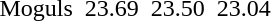<table>
<tr>
<td>Moguls<br></td>
<td></td>
<td>23.69</td>
<td></td>
<td>23.50</td>
<td></td>
<td>23.04</td>
</tr>
</table>
